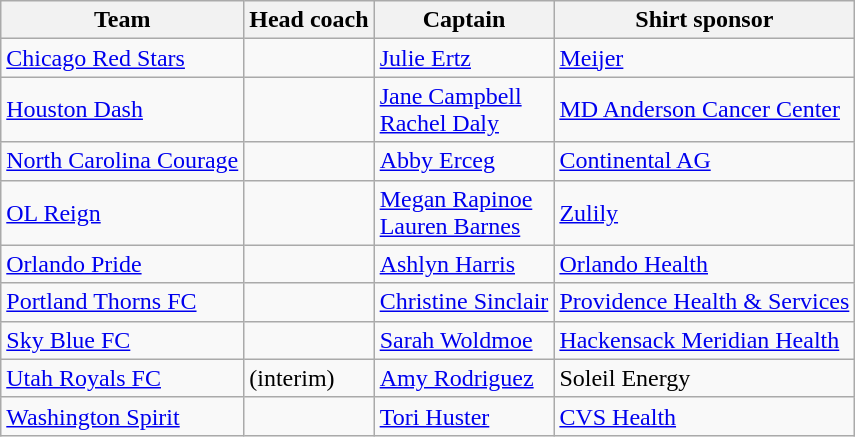<table class="wikitable sortable" style="text-align: left;">
<tr>
<th>Team</th>
<th>Head coach</th>
<th>Captain</th>
<th>Shirt sponsor</th>
</tr>
<tr>
<td><a href='#'>Chicago Red Stars</a></td>
<td> </td>
<td> <a href='#'>Julie Ertz</a></td>
<td><a href='#'>Meijer</a></td>
</tr>
<tr>
<td><a href='#'>Houston Dash</a></td>
<td> </td>
<td> <a href='#'>Jane Campbell</a><br> <a href='#'>Rachel Daly</a></td>
<td><a href='#'>MD Anderson Cancer Center</a></td>
</tr>
<tr>
<td><a href='#'>North Carolina Courage</a></td>
<td> </td>
<td> <a href='#'>Abby Erceg</a></td>
<td><a href='#'>Continental AG</a></td>
</tr>
<tr>
<td><a href='#'>OL Reign</a></td>
<td> </td>
<td> <a href='#'>Megan Rapinoe</a><br> <a href='#'>Lauren Barnes</a></td>
<td><a href='#'>Zulily</a></td>
</tr>
<tr>
<td><a href='#'>Orlando Pride</a></td>
<td> </td>
<td> <a href='#'>Ashlyn Harris</a></td>
<td><a href='#'>Orlando Health</a></td>
</tr>
<tr>
<td><a href='#'>Portland Thorns FC</a></td>
<td> </td>
<td> <a href='#'>Christine Sinclair</a></td>
<td><a href='#'>Providence Health & Services</a></td>
</tr>
<tr>
<td><a href='#'>Sky Blue FC</a></td>
<td> </td>
<td> <a href='#'>Sarah Woldmoe</a></td>
<td><a href='#'>Hackensack Meridian Health</a></td>
</tr>
<tr>
<td><a href='#'>Utah Royals FC</a></td>
<td>  (interim)</td>
<td> <a href='#'>Amy Rodriguez</a></td>
<td>Soleil Energy</td>
</tr>
<tr>
<td><a href='#'>Washington Spirit</a></td>
<td> </td>
<td> <a href='#'>Tori Huster</a><br> </td>
<td><a href='#'>CVS Health</a></td>
</tr>
</table>
